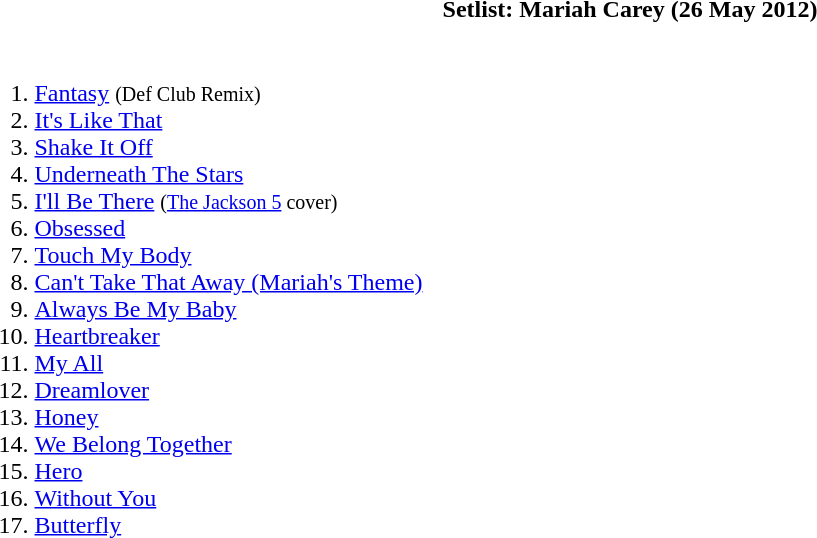<table class="toccolours collapsible collapsed" style="min-width:55em">
<tr>
<th>Setlist: Mariah Carey (26 May 2012)</th>
</tr>
<tr>
<td><br><ol><li><a href='#'>Fantasy</a> <small>(Def Club Remix)</small></li><li><a href='#'>It's Like That</a></li><li><a href='#'>Shake It Off</a></li><li><a href='#'>Underneath The Stars</a></li><li><a href='#'>I'll Be There</a> <small>(<a href='#'>The Jackson 5</a> cover)</small></li><li><a href='#'>Obsessed</a></li><li><a href='#'>Touch My Body</a></li><li><a href='#'>Can't Take That Away (Mariah's Theme)</a></li><li><a href='#'>Always Be My Baby</a></li><li><a href='#'>Heartbreaker</a></li><li><a href='#'>My All</a></li><li><a href='#'>Dreamlover</a></li><li><a href='#'>Honey</a></li><li><a href='#'>We Belong Together</a></li><li><a href='#'>Hero</a></li><li><a href='#'>Without You</a></li><li><a href='#'>Butterfly</a></li></ol></td>
</tr>
</table>
